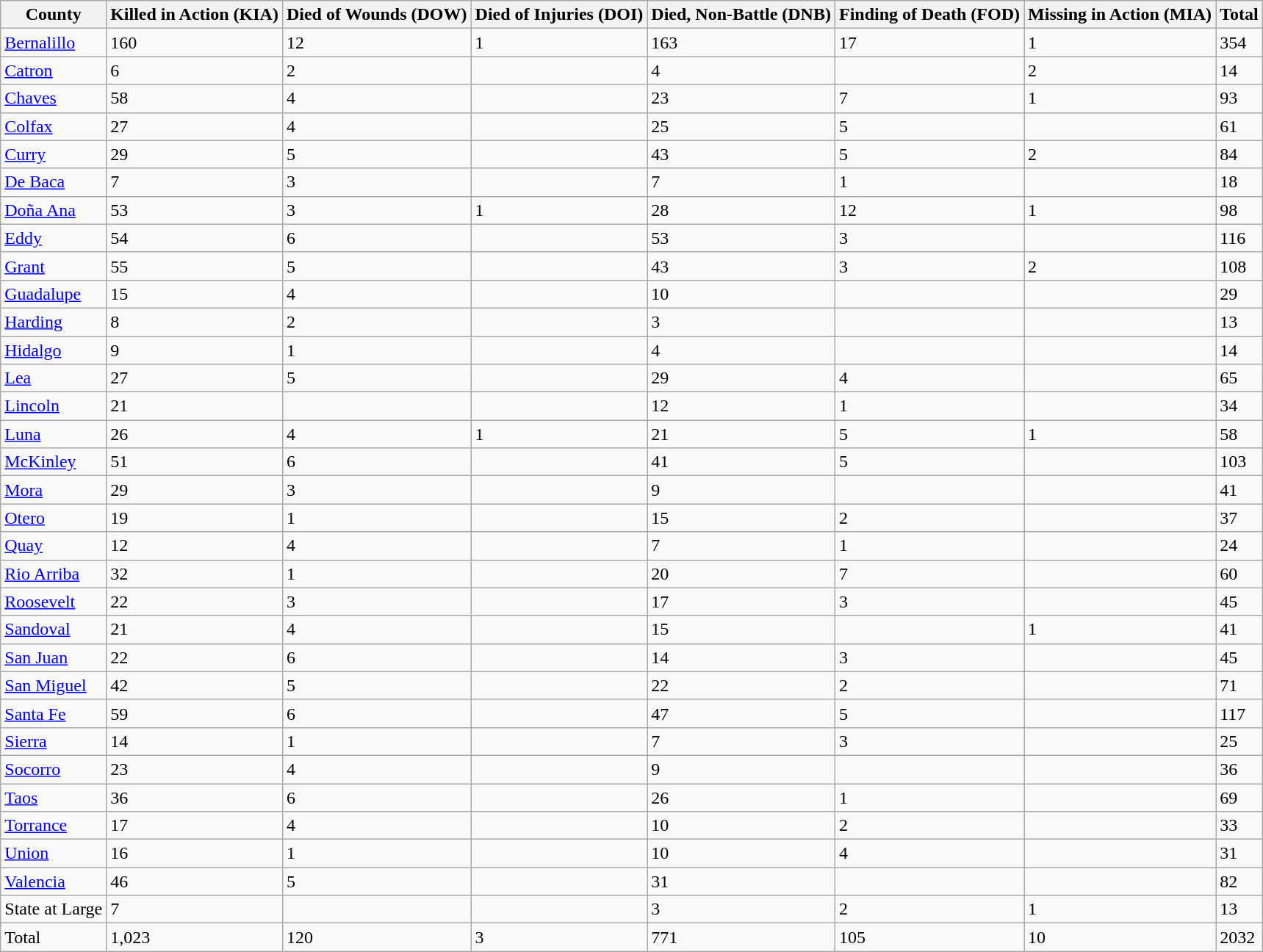<table class="wikitable">
<tr>
<th scope="col">County</th>
<th scope="col">Killed in Action (KIA)</th>
<th scope="col">Died of Wounds (DOW)</th>
<th scope="col">Died of Injuries (DOI)</th>
<th scope="col">Died, Non-Battle (DNB)</th>
<th scope="col">Finding of Death (FOD)</th>
<th scope="col">Missing in Action (MIA)</th>
<th scope="col">Total</th>
</tr>
<tr>
<td><a href='#'>Bernalillo</a></td>
<td>160</td>
<td>12</td>
<td>1</td>
<td>163</td>
<td>17</td>
<td>1</td>
<td>354</td>
</tr>
<tr>
<td><a href='#'>Catron</a></td>
<td>6</td>
<td>2</td>
<td></td>
<td>4</td>
<td></td>
<td>2</td>
<td>14</td>
</tr>
<tr>
<td><a href='#'>Chaves</a></td>
<td>58</td>
<td>4</td>
<td></td>
<td>23</td>
<td>7</td>
<td>1</td>
<td>93</td>
</tr>
<tr>
<td><a href='#'>Colfax</a></td>
<td>27</td>
<td>4</td>
<td></td>
<td>25</td>
<td>5</td>
<td></td>
<td>61</td>
</tr>
<tr>
<td><a href='#'>Curry</a></td>
<td>29</td>
<td>5</td>
<td></td>
<td>43</td>
<td>5</td>
<td>2</td>
<td>84</td>
</tr>
<tr>
<td><a href='#'>De Baca</a></td>
<td>7</td>
<td>3</td>
<td></td>
<td>7</td>
<td>1</td>
<td></td>
<td>18</td>
</tr>
<tr>
<td><a href='#'>Doña Ana</a></td>
<td>53</td>
<td>3</td>
<td>1</td>
<td>28</td>
<td>12</td>
<td>1</td>
<td>98</td>
</tr>
<tr>
<td><a href='#'>Eddy</a></td>
<td>54</td>
<td>6</td>
<td></td>
<td>53</td>
<td>3</td>
<td></td>
<td>116</td>
</tr>
<tr>
<td><a href='#'>Grant</a></td>
<td>55</td>
<td>5</td>
<td></td>
<td>43</td>
<td>3</td>
<td>2</td>
<td>108</td>
</tr>
<tr>
<td><a href='#'>Guadalupe</a></td>
<td>15</td>
<td>4</td>
<td></td>
<td>10</td>
<td></td>
<td></td>
<td>29</td>
</tr>
<tr>
<td><a href='#'>Harding</a></td>
<td>8</td>
<td>2</td>
<td></td>
<td>3</td>
<td></td>
<td></td>
<td>13</td>
</tr>
<tr>
<td><a href='#'>Hidalgo</a></td>
<td>9</td>
<td>1</td>
<td></td>
<td>4</td>
<td></td>
<td></td>
<td>14</td>
</tr>
<tr>
<td><a href='#'>Lea</a></td>
<td>27</td>
<td>5</td>
<td></td>
<td>29</td>
<td>4</td>
<td></td>
<td>65</td>
</tr>
<tr>
<td><a href='#'>Lincoln</a></td>
<td>21</td>
<td></td>
<td></td>
<td>12</td>
<td>1</td>
<td></td>
<td>34</td>
</tr>
<tr>
<td><a href='#'>Luna</a></td>
<td>26</td>
<td>4</td>
<td>1</td>
<td>21</td>
<td>5</td>
<td>1</td>
<td>58</td>
</tr>
<tr>
<td><a href='#'>McKinley</a></td>
<td>51</td>
<td>6</td>
<td></td>
<td>41</td>
<td>5</td>
<td></td>
<td>103</td>
</tr>
<tr>
<td><a href='#'>Mora</a></td>
<td>29</td>
<td>3</td>
<td></td>
<td>9</td>
<td></td>
<td></td>
<td>41</td>
</tr>
<tr>
<td><a href='#'>Otero</a></td>
<td>19</td>
<td>1</td>
<td></td>
<td>15</td>
<td>2</td>
<td></td>
<td>37</td>
</tr>
<tr>
<td><a href='#'>Quay</a></td>
<td>12</td>
<td>4</td>
<td></td>
<td>7</td>
<td>1</td>
<td></td>
<td>24</td>
</tr>
<tr>
<td><a href='#'>Rio Arriba</a></td>
<td>32</td>
<td>1</td>
<td></td>
<td>20</td>
<td>7</td>
<td></td>
<td>60</td>
</tr>
<tr>
<td><a href='#'>Roosevelt</a></td>
<td>22</td>
<td>3</td>
<td></td>
<td>17</td>
<td>3</td>
<td></td>
<td>45</td>
</tr>
<tr>
<td><a href='#'>Sandoval</a></td>
<td>21</td>
<td>4</td>
<td></td>
<td>15</td>
<td></td>
<td>1</td>
<td>41</td>
</tr>
<tr>
<td><a href='#'>San Juan</a></td>
<td>22</td>
<td>6</td>
<td></td>
<td>14</td>
<td>3</td>
<td></td>
<td>45</td>
</tr>
<tr>
<td><a href='#'>San Miguel</a></td>
<td>42</td>
<td>5</td>
<td></td>
<td>22</td>
<td>2</td>
<td></td>
<td>71</td>
</tr>
<tr>
<td><a href='#'>Santa Fe</a></td>
<td>59</td>
<td>6</td>
<td></td>
<td>47</td>
<td>5</td>
<td></td>
<td>117</td>
</tr>
<tr>
<td><a href='#'>Sierra</a></td>
<td>14</td>
<td>1</td>
<td></td>
<td>7</td>
<td>3</td>
<td></td>
<td>25</td>
</tr>
<tr>
<td><a href='#'>Socorro</a></td>
<td>23</td>
<td>4</td>
<td></td>
<td>9</td>
<td></td>
<td></td>
<td>36</td>
</tr>
<tr>
<td><a href='#'>Taos</a></td>
<td>36</td>
<td>6</td>
<td></td>
<td>26</td>
<td>1</td>
<td></td>
<td>69</td>
</tr>
<tr>
<td><a href='#'>Torrance</a></td>
<td>17</td>
<td>4</td>
<td></td>
<td>10</td>
<td>2</td>
<td></td>
<td>33</td>
</tr>
<tr>
<td><a href='#'>Union</a></td>
<td>16</td>
<td>1</td>
<td></td>
<td>10</td>
<td>4</td>
<td></td>
<td>31</td>
</tr>
<tr>
<td><a href='#'>Valencia</a></td>
<td>46</td>
<td>5</td>
<td></td>
<td>31</td>
<td></td>
<td></td>
<td>82</td>
</tr>
<tr>
<td>State at Large</td>
<td>7</td>
<td></td>
<td></td>
<td>3</td>
<td>2</td>
<td>1</td>
<td>13</td>
</tr>
<tr>
<td>Total</td>
<td>1,023</td>
<td>120</td>
<td>3</td>
<td>771</td>
<td>105</td>
<td>10</td>
<td>2032</td>
</tr>
</table>
